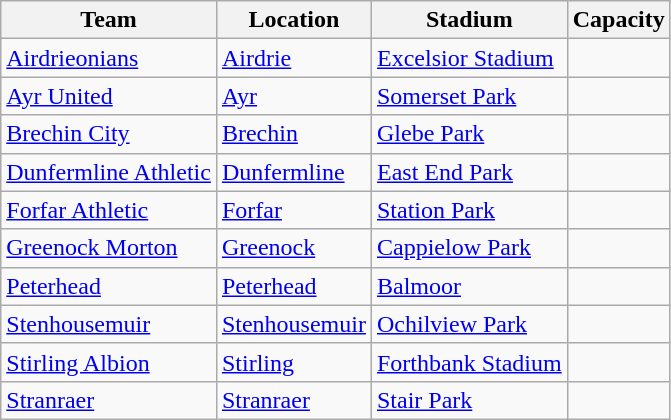<table class="wikitable sortable">
<tr>
<th>Team</th>
<th>Location</th>
<th>Stadium</th>
<th>Capacity</th>
</tr>
<tr>
<td><a href='#'>Airdrieonians</a></td>
<td><a href='#'>Airdrie</a></td>
<td><a href='#'>Excelsior Stadium</a></td>
<td align=right></td>
</tr>
<tr>
<td><a href='#'>Ayr United</a></td>
<td><a href='#'>Ayr</a></td>
<td><a href='#'>Somerset Park</a></td>
<td align=right></td>
</tr>
<tr>
<td><a href='#'>Brechin City</a></td>
<td><a href='#'>Brechin</a></td>
<td><a href='#'>Glebe Park</a></td>
<td align=right></td>
</tr>
<tr>
<td><a href='#'>Dunfermline Athletic</a></td>
<td><a href='#'>Dunfermline</a></td>
<td><a href='#'>East End Park</a></td>
<td align=right></td>
</tr>
<tr>
<td><a href='#'>Forfar Athletic</a></td>
<td><a href='#'>Forfar</a></td>
<td><a href='#'>Station Park</a></td>
<td align=right></td>
</tr>
<tr>
<td><a href='#'>Greenock Morton</a></td>
<td><a href='#'>Greenock</a></td>
<td><a href='#'>Cappielow Park</a></td>
<td align=right></td>
</tr>
<tr>
<td><a href='#'>Peterhead</a></td>
<td><a href='#'>Peterhead</a></td>
<td><a href='#'>Balmoor</a></td>
<td align=right></td>
</tr>
<tr>
<td><a href='#'>Stenhousemuir</a></td>
<td><a href='#'>Stenhousemuir</a></td>
<td><a href='#'>Ochilview Park</a></td>
<td align=right></td>
</tr>
<tr>
<td><a href='#'>Stirling Albion</a></td>
<td><a href='#'>Stirling</a></td>
<td><a href='#'>Forthbank Stadium</a></td>
<td align=right></td>
</tr>
<tr>
<td><a href='#'>Stranraer</a></td>
<td><a href='#'>Stranraer</a></td>
<td><a href='#'>Stair Park</a></td>
<td align=right></td>
</tr>
</table>
